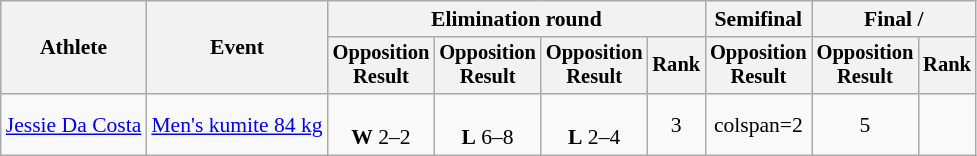<table class=wikitable style=font-size:90%;text-align:center>
<tr>
<th rowspan=2>Athlete</th>
<th rowspan=2>Event</th>
<th colspan=4>Elimination round</th>
<th>Semifinal</th>
<th colspan=2>Final / </th>
</tr>
<tr style=font-size:95%>
<th>Opposition<br>Result</th>
<th>Opposition<br>Result</th>
<th>Opposition<br>Result</th>
<th>Rank</th>
<th>Opposition<br>Result</th>
<th>Opposition<br>Result</th>
<th>Rank</th>
</tr>
<tr>
<td align=left><a href='#'>Jessie Da Costa</a></td>
<td align=left><a href='#'>Men's kumite 84 kg</a></td>
<td><br><strong>W</strong> 2–2</td>
<td><br><strong>L</strong> 6–8</td>
<td><br><strong>L</strong> 2–4</td>
<td>3</td>
<td>colspan=2 </td>
<td>5</td>
</tr>
</table>
